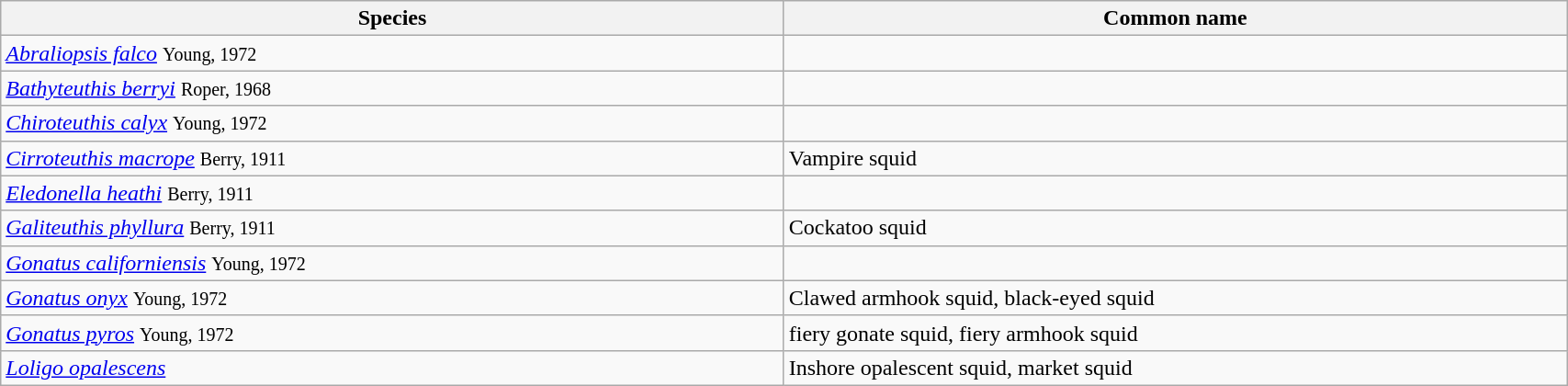<table width=90% class="wikitable">
<tr>
<th width=25%>Species</th>
<th width=25%>Common name</th>
</tr>
<tr>
<td><em><a href='#'>Abraliopsis falco</a></em> <small>Young, 1972 </small></td>
<td></td>
</tr>
<tr>
<td><em><a href='#'>Bathyteuthis berryi</a></em> <small>Roper, 1968 </small></td>
<td></td>
</tr>
<tr>
<td><em><a href='#'>Chiroteuthis calyx</a></em> <small>Young, 1972 </small></td>
<td></td>
</tr>
<tr>
<td><em><a href='#'>Cirroteuthis macrope</a></em> <small>Berry, 1911 </small></td>
<td>Vampire squid</td>
</tr>
<tr>
<td><em><a href='#'>Eledonella heathi</a></em> <small>Berry, 1911 </small></td>
<td></td>
</tr>
<tr>
<td><em><a href='#'>Galiteuthis phyllura</a></em> <small>Berry, 1911 </small></td>
<td>Cockatoo squid</td>
</tr>
<tr>
<td><em><a href='#'>Gonatus californiensis</a></em> <small>Young, 1972 </small></td>
<td></td>
</tr>
<tr>
<td><em><a href='#'>Gonatus onyx</a></em> <small>Young, 1972 </small></td>
<td>Clawed armhook squid, black-eyed squid</td>
</tr>
<tr>
<td><em><a href='#'>Gonatus pyros</a></em> <small>Young, 1972 </small></td>
<td>fiery gonate squid, fiery armhook squid</td>
</tr>
<tr>
<td><em><a href='#'>Loligo opalescens</a></em></td>
<td>Inshore opalescent squid, market squid</td>
</tr>
</table>
